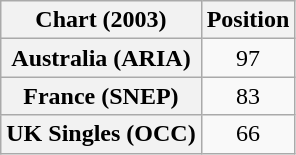<table class="wikitable sortable plainrowheaders" style="text-align:center">
<tr>
<th scope="col">Chart (2003)</th>
<th scope="col">Position</th>
</tr>
<tr>
<th scope="row">Australia (ARIA)</th>
<td align="center">97</td>
</tr>
<tr>
<th scope="row">France (SNEP)</th>
<td align="center">83</td>
</tr>
<tr>
<th scope="row">UK Singles (OCC)</th>
<td align="center">66</td>
</tr>
</table>
